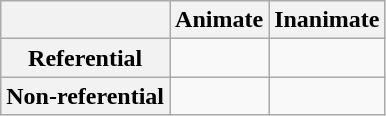<table class="wikitable">
<tr>
<th></th>
<th>Animate</th>
<th>Inanimate</th>
</tr>
<tr>
<th>Referential</th>
<td></td>
<td></td>
</tr>
<tr>
<th>Non-referential</th>
<td></td>
<td></td>
</tr>
</table>
